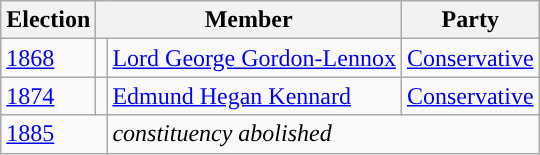<table class="wikitable">
<tr>
<th>Election</th>
<th colspan="2">Member</th>
<th>Party</th>
</tr>
<tr>
<td><a href='#'>1868</a></td>
<td style="color:inherit;background-color: "></td>
<td><a href='#'>Lord George Gordon-Lennox</a></td>
<td><a href='#'>Conservative</a></td>
</tr>
<tr>
<td><a href='#'>1874</a></td>
<td style="color:inherit;background-color: "></td>
<td><a href='#'>Edmund Hegan Kennard</a></td>
<td><a href='#'>Conservative</a></td>
</tr>
<tr>
<td colspan="2"><a href='#'>1885</a></td>
<td colspan="2"><em>constituency abolished</em></td>
</tr>
</table>
